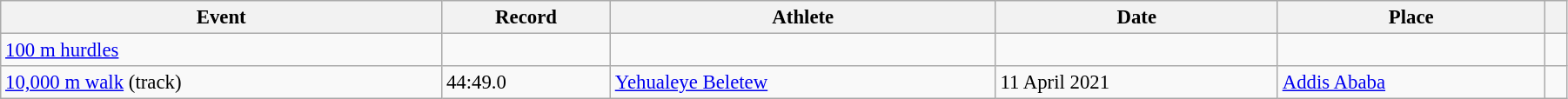<table class="wikitable" style="font-size:95%; width: 95%;">
<tr>
<th>Event</th>
<th>Record</th>
<th>Athlete</th>
<th>Date</th>
<th>Place</th>
<th></th>
</tr>
<tr>
<td><a href='#'>100 m hurdles</a></td>
<td></td>
<td></td>
<td></td>
<td></td>
<td></td>
</tr>
<tr>
<td><a href='#'>10,000 m walk</a> (track)</td>
<td>44:49.0   </td>
<td><a href='#'>Yehualeye Beletew</a></td>
<td>11 April 2021</td>
<td><a href='#'>Addis Ababa</a></td>
<td></td>
</tr>
</table>
